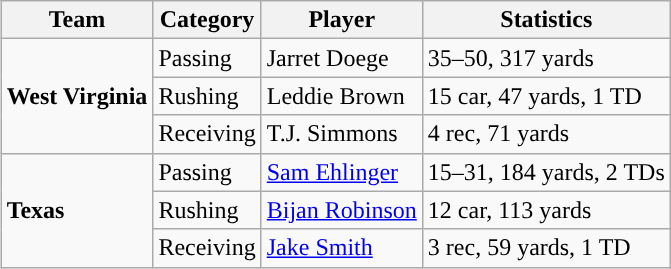<table class="wikitable" style="float: right;">
<tr>
<th>Team</th>
<th>Category</th>
<th>Player</th>
<th>Statistics</th>
</tr>
<tr>
<td rowspan=3><strong>West Virginia</strong></td>
<td>Passing</td>
<td>Jarret Doege</td>
<td>35–50, 317 yards</td>
</tr>
<tr>
<td>Rushing</td>
<td>Leddie Brown</td>
<td>15 car, 47 yards, 1 TD</td>
</tr>
<tr>
<td>Receiving</td>
<td>T.J. Simmons</td>
<td>4 rec, 71 yards</td>
</tr>
<tr>
<td rowspan=3><strong>Texas</strong></td>
<td>Passing</td>
<td><a href='#'>Sam Ehlinger</a></td>
<td>15–31, 184 yards, 2 TDs</td>
</tr>
<tr>
<td>Rushing</td>
<td><a href='#'>Bijan Robinson</a></td>
<td>12 car, 113 yards</td>
</tr>
<tr>
<td>Receiving</td>
<td><a href='#'>Jake Smith</a></td>
<td>3 rec, 59 yards, 1 TD</td>
</tr>
</table>
